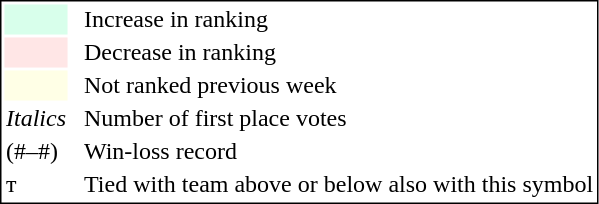<table style="border:1px solid black;">
<tr>
<td style="background:#D8FFEB; width:20px;"></td>
<td> </td>
<td>Increase in ranking</td>
</tr>
<tr>
<td style="background:#FFE6E6; width:20px;"></td>
<td> </td>
<td>Decrease in ranking</td>
</tr>
<tr>
<td style="background:#FFFFE6; width:20px;"></td>
<td> </td>
<td>Not ranked previous week</td>
</tr>
<tr>
<td><em>Italics</em></td>
<td> </td>
<td>Number of first place votes</td>
</tr>
<tr>
<td>(#–#)</td>
<td> </td>
<td>Win-loss record</td>
</tr>
<tr>
<td>т</td>
<td></td>
<td>Tied with team above or below also with this symbol</td>
</tr>
</table>
